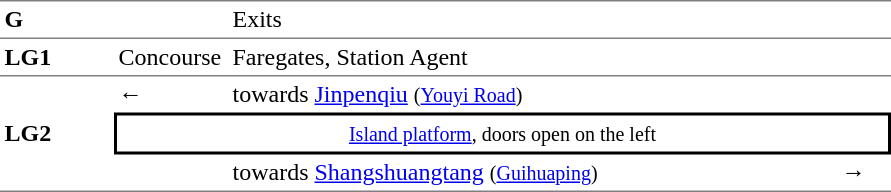<table table border=0 cellspacing=0 cellpadding=3>
<tr>
<td style="border-bottom:solid 1px gray; border-top:solid 1px gray;" valign=top><strong>G</strong></td>
<td style="border-bottom:solid 1px gray; border-top:solid 1px gray;" valign=top></td>
<td style="border-bottom:solid 1px gray; border-top:solid 1px gray;" valign=top>Exits</td>
<td style="border-bottom:solid 1px gray; border-top:solid 1px gray;" valign=top></td>
</tr>
<tr>
<td style="border-bottom:solid 1px gray;" width=70><strong>LG1</strong></td>
<td style="border-bottom:solid 1px gray;" width=70>Concourse</td>
<td style="border-bottom:solid 1px gray;" width=400>Faregates, Station Agent</td>
<td style="border-bottom:solid 1px gray;" width=30></td>
</tr>
<tr>
<td style="border-bottom:solid 1px gray;" rowspan=3><strong>LG2</strong></td>
<td>←</td>
<td> towards <a href='#'>Jinpenqiu</a> <small>(<a href='#'>Youyi Road</a>)</small></td>
<td></td>
</tr>
<tr>
<td style="border-right:solid 2px black;border-left:solid 2px black;border-top:solid 2px black;border-bottom:solid 2px black;text-align:center;" colspan=3><small><a href='#'>Island platform</a>, doors open on the left</small></td>
</tr>
<tr>
<td style="border-bottom:solid 1px gray;"></td>
<td style="border-bottom:solid 1px gray;"> towards <a href='#'>Shangshuangtang</a> <small>(<a href='#'>Guihuaping</a>)</small></td>
<td style="border-bottom:solid 1px gray;">→</td>
</tr>
<tr>
</tr>
</table>
